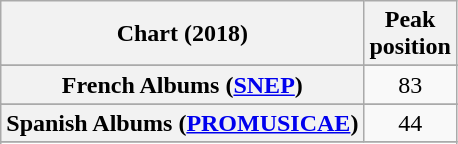<table class="wikitable sortable plainrowheaders" style="text-align:center">
<tr>
<th scope="col">Chart (2018)</th>
<th scope="col">Peak<br> position</th>
</tr>
<tr>
</tr>
<tr>
</tr>
<tr>
</tr>
<tr>
<th scope="row">French Albums (<a href='#'>SNEP</a>)</th>
<td>83</td>
</tr>
<tr>
</tr>
<tr>
</tr>
<tr>
<th scope="row">Spanish Albums (<a href='#'>PROMUSICAE</a>)</th>
<td>44</td>
</tr>
<tr>
</tr>
<tr>
</tr>
<tr>
</tr>
<tr>
</tr>
<tr>
</tr>
</table>
